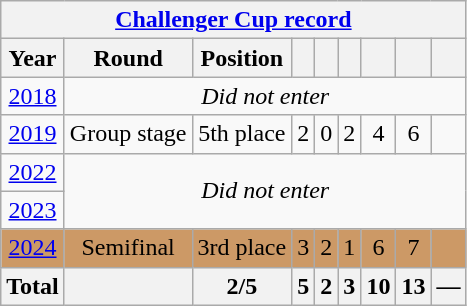<table class="wikitable" style="text-align: center;">
<tr>
<th colspan=11><a href='#'>Challenger Cup record</a></th>
</tr>
<tr>
<th>Year</th>
<th>Round</th>
<th>Position</th>
<th></th>
<th></th>
<th></th>
<th></th>
<th></th>
<th></th>
</tr>
<tr>
<td> <a href='#'>2018</a></td>
<td colspan="9"><em>Did not enter</em></td>
</tr>
<tr>
<td> <a href='#'>2019</a></td>
<td>Group stage</td>
<td>5th place</td>
<td>2</td>
<td>0</td>
<td>2</td>
<td>4</td>
<td>6</td>
<td></td>
</tr>
<tr>
<td> <a href='#'>2022</a></td>
<td colspan="9" rowspan=2><em>Did not enter</em></td>
</tr>
<tr>
<td> <a href='#'>2023</a></td>
</tr>
<tr bgcolor=#cc9966>
<td> <a href='#'>2024</a></td>
<td>Semifinal</td>
<td> 3rd place</td>
<td>3</td>
<td>2</td>
<td>1</td>
<td>6</td>
<td>7</td>
<td></td>
</tr>
<tr>
<th>Total</th>
<th></th>
<th>2/5</th>
<th>5</th>
<th>2</th>
<th>3</th>
<th>10</th>
<th>13</th>
<th>—</th>
</tr>
</table>
